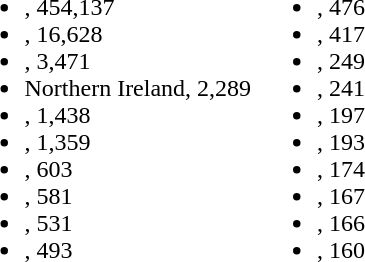<table>
<tr>
<td><br><ul><li>, 454,137</li><li>, 16,628</li><li>, 3,471</li><li> Northern Ireland, 2,289</li><li>, 1,438</li><li>, 1,359</li><li>, 603</li><li>, 581</li><li>, 531</li><li>, 493</li></ul></td>
<td><br><ul><li>, 476</li><li>, 417</li><li>, 249</li><li>, 241</li><li>, 197</li><li>, 193</li><li>, 174</li><li>, 167</li><li>, 166</li><li>, 160</li></ul></td>
</tr>
</table>
